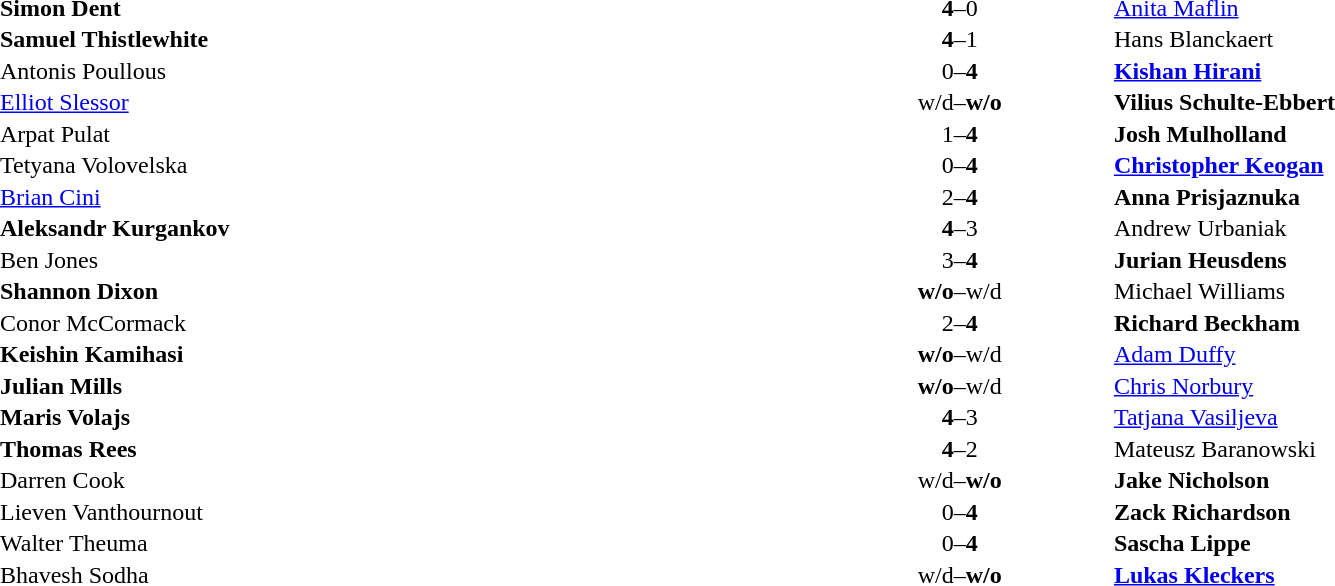<table width="100%" cellspacing="1">
<tr>
<th width45%></th>
<th width10%></th>
<th width45%></th>
</tr>
<tr>
<td> <strong>Simon Dent</strong></td>
<td align="center"><strong>4</strong>–0</td>
<td> <a href='#'>Anita Maflin</a></td>
</tr>
<tr>
<td> <strong>Samuel Thistlewhite</strong></td>
<td align="center"><strong>4</strong>–1</td>
<td> Hans Blanckaert</td>
</tr>
<tr>
<td> Antonis Poullous</td>
<td align="center">0–<strong>4</strong></td>
<td> <strong><a href='#'>Kishan Hirani</a></strong></td>
</tr>
<tr>
<td> <a href='#'>Elliot Slessor</a></td>
<td align="center">w/d–<strong>w/o</strong></td>
<td> <strong>Vilius Schulte-Ebbert</strong></td>
</tr>
<tr>
<td> Arpat Pulat</td>
<td align="center">1–<strong>4</strong></td>
<td> <strong>Josh Mulholland</strong></td>
</tr>
<tr>
<td> Tetyana Volovelska</td>
<td align="center">0–<strong>4</strong></td>
<td> <strong><a href='#'>Christopher Keogan</a></strong></td>
</tr>
<tr>
<td> <a href='#'>Brian Cini</a></td>
<td align="center">2–<strong>4</strong></td>
<td> <strong>Anna Prisjaznuka</strong></td>
</tr>
<tr>
<td> <strong>Aleksandr Kurgankov</strong></td>
<td align="center"><strong>4</strong>–3</td>
<td> Andrew Urbaniak</td>
</tr>
<tr>
<td> Ben Jones</td>
<td align="center">3–<strong>4</strong></td>
<td> <strong>Jurian Heusdens</strong></td>
</tr>
<tr>
<td> <strong>Shannon Dixon</strong></td>
<td align="center"><strong>w/o</strong>–w/d</td>
<td> Michael Williams</td>
</tr>
<tr>
<td> Conor McCormack</td>
<td align="center">2–<strong>4</strong></td>
<td> <strong>Richard Beckham</strong></td>
</tr>
<tr>
<td> <strong>Keishin Kamihasi</strong></td>
<td align="center"><strong>w/o</strong>–w/d</td>
<td> <a href='#'>Adam Duffy</a></td>
</tr>
<tr>
<td> <strong>Julian Mills</strong></td>
<td align="center"><strong>w/o</strong>–w/d</td>
<td> <a href='#'>Chris Norbury</a></td>
</tr>
<tr>
<td> <strong>Maris Volajs</strong></td>
<td align="center"><strong>4</strong>–3</td>
<td> <a href='#'>Tatjana Vasiljeva</a></td>
</tr>
<tr>
<td> <strong>Thomas Rees</strong></td>
<td align="center"><strong>4</strong>–2</td>
<td> Mateusz Baranowski</td>
</tr>
<tr>
<td> Darren Cook</td>
<td align="center">w/d–<strong>w/o</strong></td>
<td> <strong>Jake Nicholson</strong></td>
</tr>
<tr>
<td> Lieven Vanthournout</td>
<td align="center">0–<strong>4</strong></td>
<td> <strong>Zack Richardson</strong></td>
</tr>
<tr>
<td> Walter Theuma</td>
<td align="center">0–<strong>4</strong></td>
<td> <strong>Sascha Lippe</strong></td>
</tr>
<tr>
<td> Bhavesh Sodha</td>
<td align="center">w/d–<strong>w/o</strong></td>
<td> <strong><a href='#'>Lukas Kleckers</a></strong></td>
</tr>
</table>
